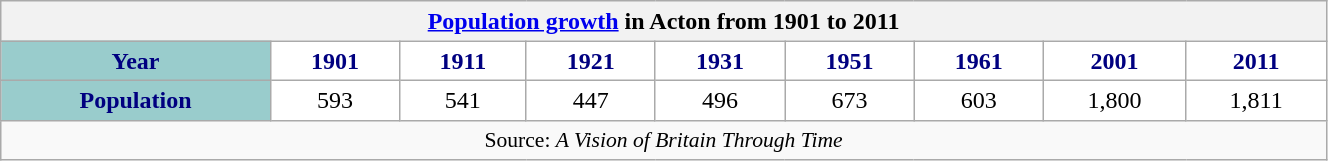<table class="wikitable" style="width:70%;border:0px;text-align:center;line-height:120%;">
<tr>
<th colspan="11" style="text-align:center;"><a href='#'>Population growth</a> in Acton from 1901 to 2011</th>
</tr>
<tr>
<th style="background: #99CCCC; color: #000080" height="17">Year</th>
<th style="background: #FFFFFF; color:#000080;">1901</th>
<th style="background: #FFFFFF; color:#000080;">1911</th>
<th style="background: #FFFFFF; color:#000080;">1921</th>
<th style="background: #FFFFFF; color:#000080;">1931</th>
<th style="background: #FFFFFF; color:#000080;">1951</th>
<th style="background: #FFFFFF; color:#000080;">1961</th>
<th style="background: #FFFFFF; color:#000080;">2001</th>
<th style="background: #FFFFFF; color:#000080;">2011</th>
</tr>
<tr Align="center">
<th style="background: #99CCCC; color: #000080" height="17">Population</th>
<td style="background: #FFFFFF; color: black;">593</td>
<td style="background: #FFFFFF; color: black;">541</td>
<td style="background: #FFFFFF; color: black;">447</td>
<td style="background: #FFFFFF; color: black;">496</td>
<td style="background: #FFFFFF; color: black;">673</td>
<td style="background: #FFFFFF; color: black;">603</td>
<td style="background: #FFFFFF; color: black;">1,800</td>
<td style="background: #FFFFFF; color: black;">1,811</td>
</tr>
<tr>
<td colspan="11" style="text-align:center;font-size:90%;">Source: <em>A Vision of Britain Through Time</em></td>
</tr>
</table>
